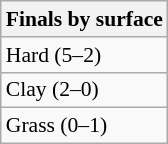<table class=wikitable style=font-size:90%>
<tr>
<th>Finals by surface</th>
</tr>
<tr>
<td>Hard (5–2)</td>
</tr>
<tr>
<td>Clay (2–0)</td>
</tr>
<tr>
<td>Grass (0–1)</td>
</tr>
</table>
